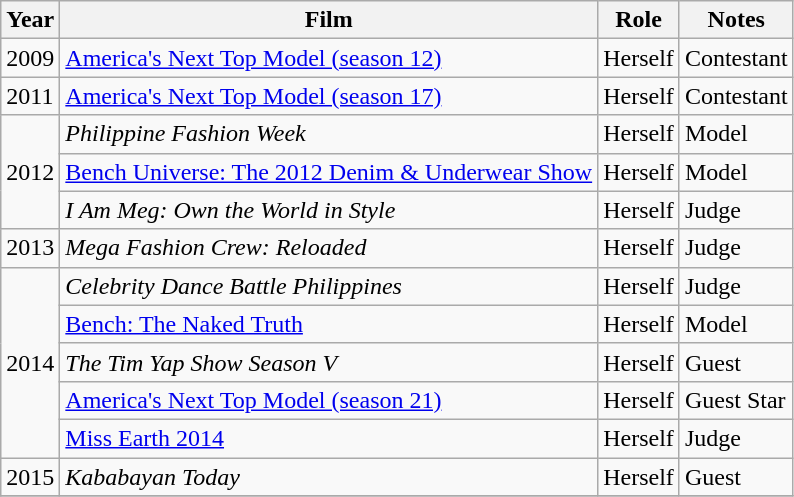<table class="wikitable sortable">
<tr>
<th>Year</th>
<th>Film</th>
<th>Role</th>
<th class="unsortable">Notes</th>
</tr>
<tr>
<td>2009</td>
<td><a href='#'>America's Next Top Model (season 12)</a></td>
<td>Herself</td>
<td>Contestant</td>
</tr>
<tr>
<td>2011</td>
<td><a href='#'>America's Next Top Model (season 17)</a></td>
<td>Herself</td>
<td>Contestant</td>
</tr>
<tr>
<td rowspan=3>2012</td>
<td><em>Philippine Fashion Week</em></td>
<td>Herself</td>
<td>Model</td>
</tr>
<tr>
<td><a href='#'>Bench Universe: The 2012 Denim & Underwear Show</a></td>
<td>Herself</td>
<td>Model</td>
</tr>
<tr>
<td><em>I Am Meg: Own the World in Style</em></td>
<td>Herself</td>
<td>Judge</td>
</tr>
<tr>
<td>2013</td>
<td><em>Mega Fashion Crew: Reloaded</em></td>
<td>Herself</td>
<td>Judge</td>
</tr>
<tr>
<td rowspan=5>2014</td>
<td><em>Celebrity Dance Battle Philippines</em></td>
<td>Herself</td>
<td>Judge</td>
</tr>
<tr>
<td><a href='#'>Bench: The Naked Truth</a></td>
<td>Herself</td>
<td>Model</td>
</tr>
<tr>
<td><em>The Tim Yap Show Season V</em></td>
<td>Herself</td>
<td>Guest</td>
</tr>
<tr>
<td><a href='#'>America's Next Top Model (season 21)</a></td>
<td>Herself</td>
<td>Guest Star</td>
</tr>
<tr>
<td><a href='#'>Miss Earth 2014</a></td>
<td>Herself</td>
<td>Judge</td>
</tr>
<tr>
<td>2015</td>
<td><em>Kababayan Today</em></td>
<td>Herself</td>
<td>Guest</td>
</tr>
<tr>
</tr>
</table>
